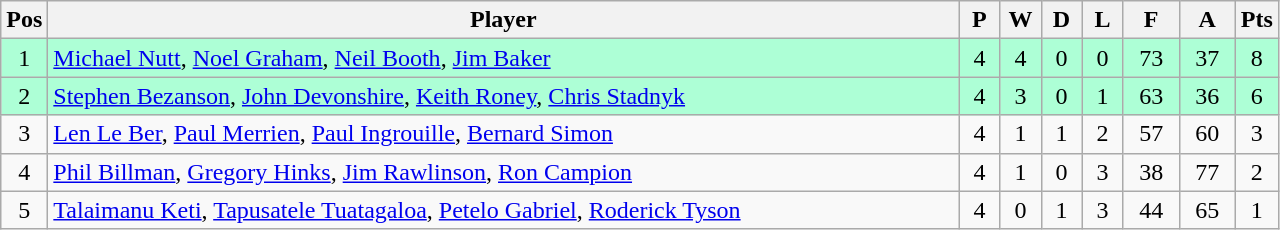<table class="wikitable" style="font-size: 100%">
<tr>
<th width=20>Pos</th>
<th width=600>Player</th>
<th width=20>P</th>
<th width=20>W</th>
<th width=20>D</th>
<th width=20>L</th>
<th width=30>F</th>
<th width=30>A</th>
<th width=20>Pts</th>
</tr>
<tr align=center style="background: #ADFFD6;">
<td>1</td>
<td align="left"> <a href='#'>Michael Nutt</a>, <a href='#'>Noel Graham</a>, <a href='#'>Neil Booth</a>, <a href='#'>Jim Baker</a></td>
<td>4</td>
<td>4</td>
<td>0</td>
<td>0</td>
<td>73</td>
<td>37</td>
<td>8</td>
</tr>
<tr align=center style="background: #ADFFD6;">
<td>2</td>
<td align="left"> <a href='#'>Stephen Bezanson</a>, <a href='#'>John Devonshire</a>, <a href='#'>Keith Roney</a>, <a href='#'>Chris Stadnyk</a></td>
<td>4</td>
<td>3</td>
<td>0</td>
<td>1</td>
<td>63</td>
<td>36</td>
<td>6</td>
</tr>
<tr align=center>
<td>3</td>
<td align="left"> <a href='#'>Len Le Ber</a>, <a href='#'>Paul Merrien</a>, <a href='#'>Paul Ingrouille</a>, <a href='#'>Bernard Simon</a></td>
<td>4</td>
<td>1</td>
<td>1</td>
<td>2</td>
<td>57</td>
<td>60</td>
<td>3</td>
</tr>
<tr align=center>
<td>4</td>
<td align="left"> <a href='#'>Phil Billman</a>, <a href='#'>Gregory Hinks</a>, <a href='#'>Jim Rawlinson</a>, <a href='#'>Ron Campion</a></td>
<td>4</td>
<td>1</td>
<td>0</td>
<td>3</td>
<td>38</td>
<td>77</td>
<td>2</td>
</tr>
<tr align=center>
<td>5</td>
<td align="left"> <a href='#'>Talaimanu Keti</a>, <a href='#'>Tapusatele Tuatagaloa</a>, <a href='#'>Petelo Gabriel</a>, <a href='#'>Roderick Tyson</a></td>
<td>4</td>
<td>0</td>
<td>1</td>
<td>3</td>
<td>44</td>
<td>65</td>
<td>1</td>
</tr>
</table>
